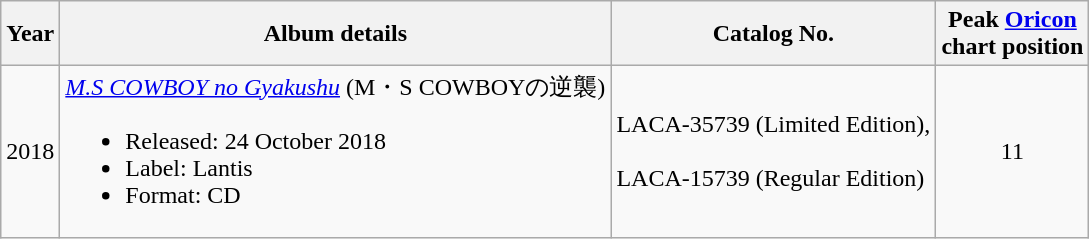<table class="wikitable">
<tr>
<th>Year</th>
<th>Album details</th>
<th>Catalog No.</th>
<th>Peak <a href='#'>Oricon</a><br> chart position</th>
</tr>
<tr>
<td>2018</td>
<td align="left"><em><a href='#'>M.S COWBOY no Gyakushu</a></em> (M・S COWBOYの逆襲)<br><ul><li>Released: 24 October 2018</li><li>Label: Lantis</li><li>Format: CD</li></ul></td>
<td>LACA-35739 (Limited Edition),<br><br>LACA-15739 (Regular Edition)</td>
<td align="center">11</td>
</tr>
</table>
